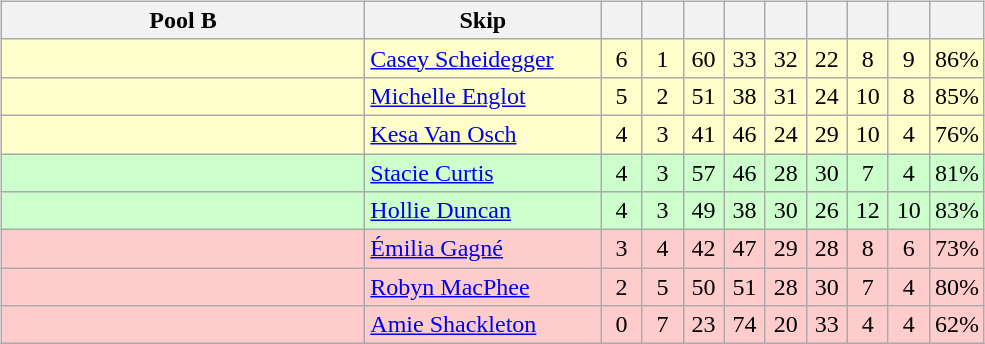<table>
<tr>
<td valign=top width=10%><br><table class=wikitable style="text-align: center;">
<tr>
<th width=235>Pool B</th>
<th width=150>Skip</th>
<th width=20></th>
<th width=20></th>
<th width=20></th>
<th width=20></th>
<th width=20></th>
<th width=20></th>
<th width=20></th>
<th width=20></th>
<th width=20></th>
</tr>
<tr bgcolor=#ffffcc>
<td style="text-align: left;"></td>
<td style="text-align: left;"><a href='#'>Casey Scheidegger</a></td>
<td>6</td>
<td>1</td>
<td>60</td>
<td>33</td>
<td>32</td>
<td>22</td>
<td>8</td>
<td>9</td>
<td>86%</td>
</tr>
<tr bgcolor=#ffffcc>
<td style="text-align: left;"></td>
<td style="text-align: left;"><a href='#'>Michelle Englot</a></td>
<td>5</td>
<td>2</td>
<td>51</td>
<td>38</td>
<td>31</td>
<td>24</td>
<td>10</td>
<td>8</td>
<td>85%</td>
</tr>
<tr bgcolor=#ffffcc>
<td style="text-align: left;"></td>
<td style="text-align: left;"><a href='#'>Kesa Van Osch</a></td>
<td>4</td>
<td>3</td>
<td>41</td>
<td>46</td>
<td>24</td>
<td>29</td>
<td>10</td>
<td>4</td>
<td>76%</td>
</tr>
<tr bgcolor=#ccffcc>
<td style="text-align: left;"></td>
<td style="text-align: left;"><a href='#'>Stacie Curtis</a></td>
<td>4</td>
<td>3</td>
<td>57</td>
<td>46</td>
<td>28</td>
<td>30</td>
<td>7</td>
<td>4</td>
<td>81%</td>
</tr>
<tr bgcolor=#ccffcc>
<td style="text-align: left;"></td>
<td style="text-align: left;"><a href='#'>Hollie Duncan</a></td>
<td>4</td>
<td>3</td>
<td>49</td>
<td>38</td>
<td>30</td>
<td>26</td>
<td>12</td>
<td>10</td>
<td>83%</td>
</tr>
<tr bgcolor=#ffcccc>
<td style="text-align: left;"></td>
<td style="text-align: left;"><a href='#'>Émilia Gagné</a></td>
<td>3</td>
<td>4</td>
<td>42</td>
<td>47</td>
<td>29</td>
<td>28</td>
<td>8</td>
<td>6</td>
<td>73%</td>
</tr>
<tr bgcolor=#ffcccc>
<td style="text-align: left;"></td>
<td style="text-align: left;"><a href='#'>Robyn MacPhee</a></td>
<td>2</td>
<td>5</td>
<td>50</td>
<td>51</td>
<td>28</td>
<td>30</td>
<td>7</td>
<td>4</td>
<td>80%</td>
</tr>
<tr bgcolor=#ffcccc>
<td style="text-align: left;"></td>
<td style="text-align: left;"><a href='#'>Amie Shackleton</a></td>
<td>0</td>
<td>7</td>
<td>23</td>
<td>74</td>
<td>20</td>
<td>33</td>
<td>4</td>
<td>4</td>
<td>62%</td>
</tr>
</table>
</td>
</tr>
</table>
